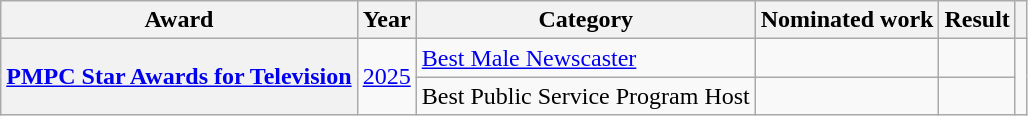<table class="wikitable plainrowheaders sortable">
<tr>
<th scope="col">Award</th>
<th scope="col">Year</th>
<th scope="col">Category</th>
<th scope="col">Nominated work</th>
<th scope="col">Result</th>
<th scope="col" class="unsortable"></th>
</tr>
<tr>
<th scope="row" rowspan="2"><a href='#'>PMPC Star Awards for Television</a></th>
<td rowspan="2"><a href='#'>2025</a></td>
<td><a href='#'>Best Male Newscaster</a></td>
<td></td>
<td></td>
<td rowspan="2" style="text-align:center;"></td>
</tr>
<tr>
<td>Best Public Service Program Host</td>
<td></td>
<td></td>
</tr>
</table>
